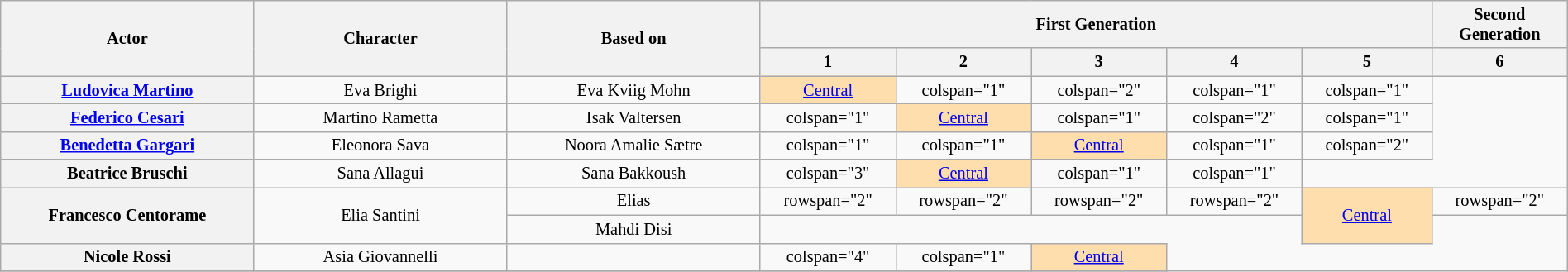<table class="wikitable plainrowheaders" style="text-align:center; font-size:85%; width:100%">
<tr>
<th scope="col" rowspan="2" style="width:10%;">Actor</th>
<th scope="col" rowspan="2" style="width:10%;">Character</th>
<th scope="col" rowspan="2" style="width:10%;">Based on</th>
<th colspan="5">First Generation</th>
<th colspan="5">Second Generation</th>
</tr>
<tr>
<th scope="col" style="width:4%;">1</th>
<th scope="col" style="width:4%;">2</th>
<th scope="col" style="width:4%;">3</th>
<th scope="col" style="width:4%;">4</th>
<th scope="col" style="width:4%;">5</th>
<th scope="col" style="width:4%;">6</th>
</tr>
<tr>
<th scope="row"><a href='#'>Ludovica Martino</a></th>
<td>Eva Brighi</td>
<td>Eva Kviig Mohn</td>
<td style="background:#ffdead;"><a href='#'>Central</a></td>
<td>colspan="1" </td>
<td>colspan="2" </td>
<td>colspan="1" </td>
<td>colspan="1" </td>
</tr>
<tr>
<th scope="row"><a href='#'>Federico Cesari</a></th>
<td>Martino Rametta</td>
<td>Isak Valtersen</td>
<td>colspan="1" </td>
<td style="background:#ffdead;"><a href='#'>Central</a></td>
<td>colspan="1" </td>
<td>colspan="2" </td>
<td>colspan="1" </td>
</tr>
<tr>
<th scope="row"><a href='#'>Benedetta Gargari</a></th>
<td>Eleonora Sava</td>
<td>Noora Amalie Sætre</td>
<td>colspan="1" </td>
<td>colspan="1" </td>
<td style="background:#ffdead;"><a href='#'>Central</a></td>
<td>colspan="1" </td>
<td>colspan="2" </td>
</tr>
<tr>
<th scope="row">Beatrice Bruschi</th>
<td>Sana Allagui</td>
<td>Sana Bakkoush</td>
<td>colspan="3" </td>
<td style="background:#ffdead;"><a href='#'>Central</a></td>
<td>colspan="1" </td>
<td>colspan="1" </td>
</tr>
<tr>
<th scope="row" rowspan=2>Francesco Centorame</th>
<td rowspan=2>Elia Santini</td>
<td>Elias</td>
<td>rowspan="2" </td>
<td>rowspan="2" </td>
<td>rowspan="2" </td>
<td>rowspan="2" </td>
<td rowspan=2 style="background:#ffdead;"><a href='#'>Central</a></td>
<td>rowspan="2" </td>
</tr>
<tr>
<td>Mahdi Disi</td>
</tr>
<tr>
<th scope="row">Nicole Rossi</th>
<td>Asia Giovannelli</td>
<td></td>
<td>colspan="4" </td>
<td>colspan="1" </td>
<td style="background:#ffdead;"><a href='#'>Central</a></td>
</tr>
<tr>
</tr>
</table>
